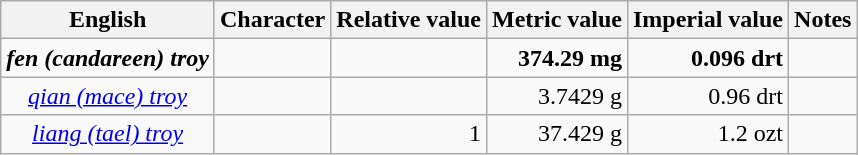<table class="wikitable">
<tr>
<th>English</th>
<th>Character</th>
<th>Relative value</th>
<th>Metric value</th>
<th>Imperial value</th>
<th>Notes</th>
</tr>
<tr>
<td align=center><strong><em>fen (candareen) troy</em></strong></td>
<td align=right><strong></strong></td>
<td align=right><strong></strong></td>
<td align=right><strong>374.29 mg</strong></td>
<td align=right><strong>0.096 drt</strong></td>
<td align=left></td>
</tr>
<tr>
<td align=center><em><a href='#'>qian (mace) troy</a></em></td>
<td align=right></td>
<td align=right></td>
<td align=right>3.7429 g</td>
<td align=right>0.96 drt</td>
<td align=left></td>
</tr>
<tr>
<td align=center><em><a href='#'>liang (tael) troy</a></em></td>
<td align=right></td>
<td align=right>1</td>
<td align=right>37.429 g</td>
<td align=right>1.2 ozt</td>
<td align=left></td>
</tr>
</table>
